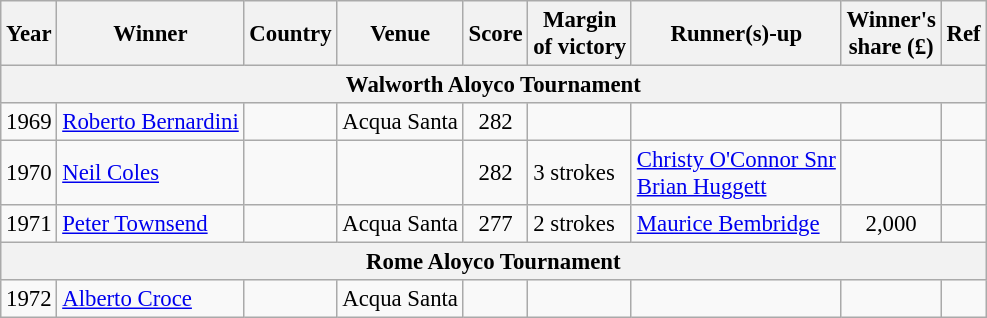<table class="wikitable" style="font-size:95%">
<tr>
<th>Year</th>
<th>Winner</th>
<th>Country</th>
<th>Venue</th>
<th>Score</th>
<th>Margin<br>of victory</th>
<th>Runner(s)-up</th>
<th>Winner's<br>share (£)</th>
<th>Ref</th>
</tr>
<tr>
<th colspan=9>Walworth Aloyco Tournament</th>
</tr>
<tr>
<td>1969</td>
<td><a href='#'>Roberto Bernardini</a></td>
<td></td>
<td>Acqua Santa</td>
<td align=center>282</td>
<td></td>
<td></td>
<td align=center></td>
<td></td>
</tr>
<tr>
<td>1970</td>
<td><a href='#'>Neil Coles</a></td>
<td></td>
<td></td>
<td align=center>282</td>
<td>3 strokes</td>
<td> <a href='#'>Christy O'Connor Snr</a><br> <a href='#'>Brian Huggett</a></td>
<td align=center></td>
<td></td>
</tr>
<tr>
<td>1971</td>
<td><a href='#'>Peter Townsend</a></td>
<td></td>
<td>Acqua Santa</td>
<td align=center>277</td>
<td>2 strokes</td>
<td> <a href='#'>Maurice Bembridge</a></td>
<td align=center>2,000</td>
<td></td>
</tr>
<tr>
<th colspan=9>Rome Aloyco Tournament</th>
</tr>
<tr>
<td>1972</td>
<td><a href='#'>Alberto Croce</a></td>
<td></td>
<td>Acqua Santa</td>
<td align=center></td>
<td></td>
<td></td>
<td align=center></td>
<td></td>
</tr>
</table>
